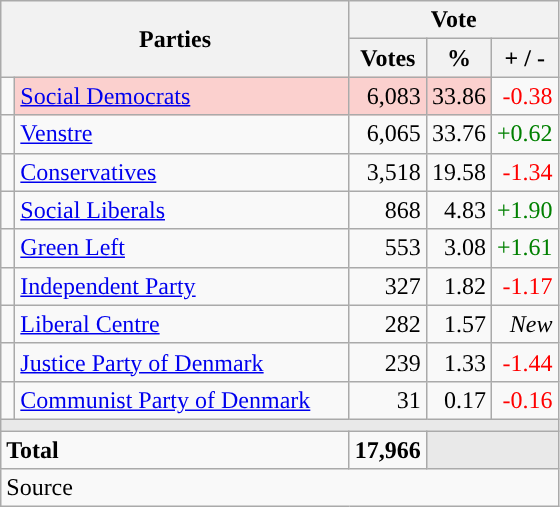<table class="wikitable" style="text-align:right;">
<tr>
<th style="text-align:centre;" rowspan="2" colspan="2" width="225">Parties</th>
<th colspan="3">Vote</th>
</tr>
<tr>
<th width="15">Votes</th>
<th width="15">%</th>
<th width="15">+ / -</th>
</tr>
<tr>
<td width="2" style="color:inherit;background:"></td>
<td bgcolor=#fbd0ce  align="left"><a href='#'>Social Democrats</a></td>
<td bgcolor=#fbd0ce>6,083</td>
<td bgcolor=#fbd0ce>33.86</td>
<td style=color:red;>-0.38</td>
</tr>
<tr>
<td width="2" style="color:inherit;background:"></td>
<td align="left"><a href='#'>Venstre</a></td>
<td>6,065</td>
<td>33.76</td>
<td style=color:green;>+0.62</td>
</tr>
<tr>
<td width="2" style="color:inherit;background:"></td>
<td align="left"><a href='#'>Conservatives</a></td>
<td>3,518</td>
<td>19.58</td>
<td style=color:red;>-1.34</td>
</tr>
<tr>
<td width="2" style="color:inherit;background:"></td>
<td align="left"><a href='#'>Social Liberals</a></td>
<td>868</td>
<td>4.83</td>
<td style=color:green;>+1.90</td>
</tr>
<tr>
<td width="2" style="color:inherit;background:"></td>
<td align="left"><a href='#'>Green Left</a></td>
<td>553</td>
<td>3.08</td>
<td style=color:green;>+1.61</td>
</tr>
<tr>
<td width="2" style="color:inherit;background:"></td>
<td align="left"><a href='#'>Independent Party</a></td>
<td>327</td>
<td>1.82</td>
<td style=color:red;>-1.17</td>
</tr>
<tr>
<td width="2" style="color:inherit;background:"></td>
<td align="left"><a href='#'>Liberal Centre</a></td>
<td>282</td>
<td>1.57</td>
<td><em>New</em></td>
</tr>
<tr>
<td width="2" style="color:inherit;background:"></td>
<td align="left"><a href='#'>Justice Party of Denmark</a></td>
<td>239</td>
<td>1.33</td>
<td style=color:red;>-1.44</td>
</tr>
<tr>
<td width="2" style="color:inherit;background:"></td>
<td align="left"><a href='#'>Communist Party of Denmark</a></td>
<td>31</td>
<td>0.17</td>
<td style=color:red;>-0.16</td>
</tr>
<tr>
<td colspan="7" bgcolor="#E9E9E9"></td>
</tr>
<tr>
<td align="left" colspan="2"><strong>Total</strong></td>
<td><strong>17,966</strong></td>
<td bgcolor="#E9E9E9" colspan="2"></td>
</tr>
<tr>
<td align="left" colspan="6">Source</td>
</tr>
</table>
